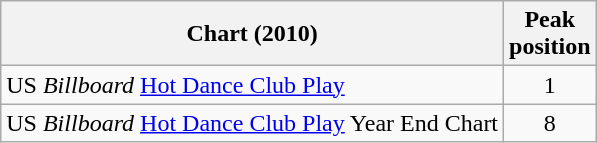<table class="wikitable">
<tr>
<th>Chart (2010)</th>
<th>Peak<br>position</th>
</tr>
<tr>
<td>US <em>Billboard</em> <a href='#'>Hot Dance Club Play</a></td>
<td style="text-align:center;">1</td>
</tr>
<tr>
<td>US <em>Billboard</em> <a href='#'>Hot Dance Club Play</a> Year End Chart</td>
<td style="text-align:center;">8</td>
</tr>
</table>
